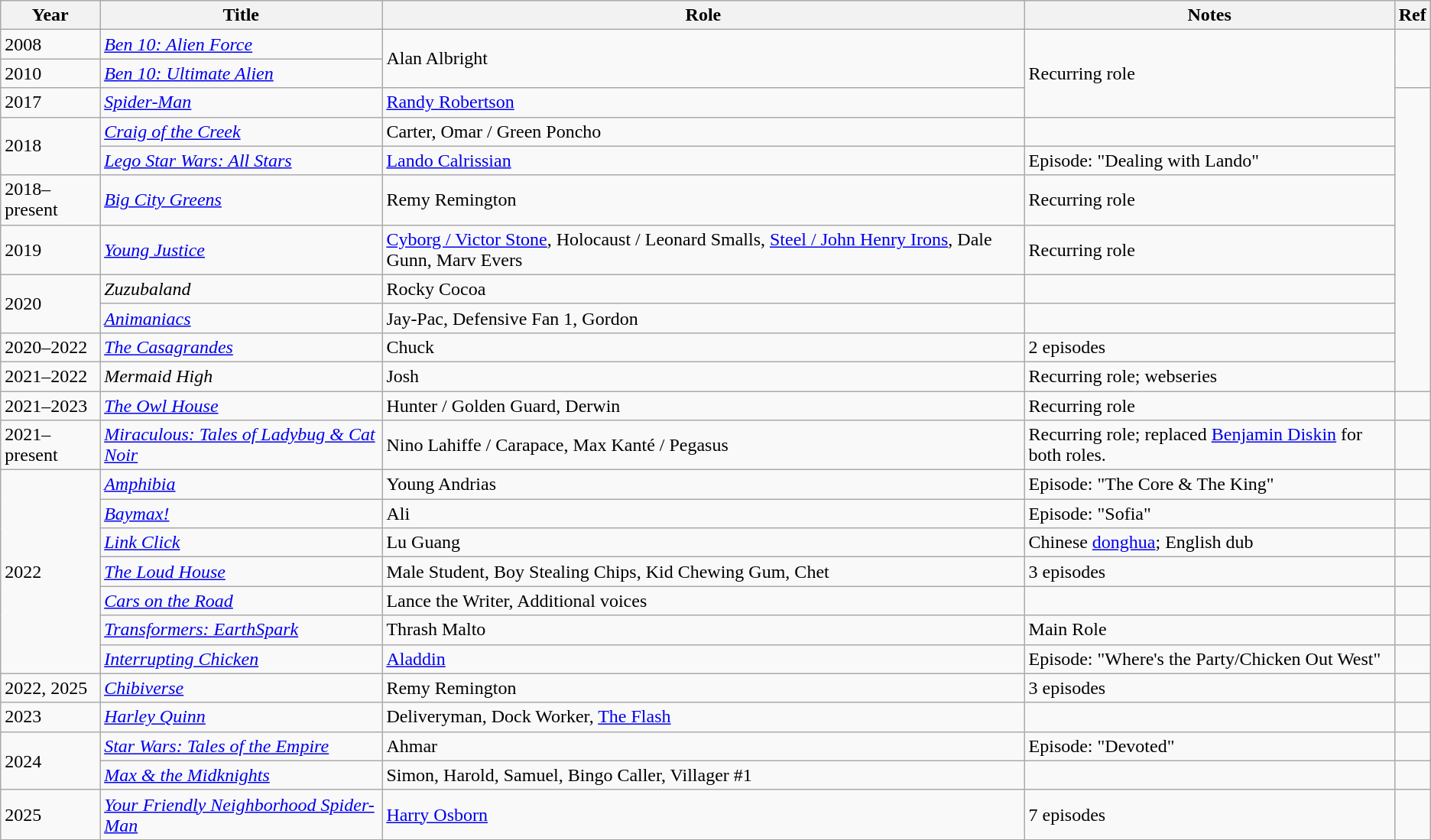<table class="wikitable">
<tr>
<th>Year</th>
<th>Title</th>
<th>Role</th>
<th>Notes</th>
<th>Ref</th>
</tr>
<tr>
<td>2008</td>
<td><em><a href='#'>Ben 10: Alien Force</a></em></td>
<td rowspan="2">Alan Albright</td>
<td rowspan="3">Recurring role</td>
<td rowspan="2"></td>
</tr>
<tr>
<td>2010</td>
<td><em><a href='#'>Ben 10: Ultimate Alien</a></em></td>
</tr>
<tr>
<td>2017</td>
<td><em><a href='#'>Spider-Man</a></em></td>
<td><a href='#'>Randy Robertson</a></td>
<td rowspan="9"></td>
</tr>
<tr>
<td rowspan="2">2018</td>
<td><em><a href='#'>Craig of the Creek</a></em></td>
<td>Carter, Omar / Green Poncho</td>
<td></td>
</tr>
<tr>
<td><em><a href='#'>Lego Star Wars: All Stars</a></em></td>
<td><a href='#'>Lando Calrissian</a></td>
<td>Episode: "Dealing with Lando"</td>
</tr>
<tr>
<td>2018–present</td>
<td><em><a href='#'>Big City Greens</a></em></td>
<td>Remy Remington</td>
<td>Recurring role</td>
</tr>
<tr>
<td>2019</td>
<td><em><a href='#'>Young Justice</a></em></td>
<td><a href='#'>Cyborg / Victor Stone</a>, Holocaust / Leonard Smalls, <a href='#'>Steel / John Henry Irons</a>, Dale Gunn, Marv Evers</td>
<td>Recurring role</td>
</tr>
<tr>
<td align="left" rowspan="2">2020</td>
<td><em>Zuzubaland</em></td>
<td>Rocky Cocoa</td>
<td></td>
</tr>
<tr>
<td><em><a href='#'>Animaniacs</a></em></td>
<td>Jay-Pac, Defensive Fan 1, Gordon</td>
<td></td>
</tr>
<tr>
<td>2020–2022</td>
<td><em><a href='#'>The Casagrandes</a></em></td>
<td>Chuck</td>
<td>2 episodes</td>
</tr>
<tr>
<td>2021–2022</td>
<td><em>Mermaid High</em></td>
<td>Josh</td>
<td>Recurring role; webseries</td>
</tr>
<tr>
<td>2021–2023</td>
<td><em><a href='#'>The Owl House</a></em></td>
<td>Hunter / Golden Guard, Derwin</td>
<td>Recurring role</td>
<td></td>
</tr>
<tr>
<td>2021–present</td>
<td><em><a href='#'>Miraculous: Tales of Ladybug & Cat Noir</a></em></td>
<td>Nino Lahiffe / Carapace, Max Kanté / Pegasus</td>
<td>Recurring role; replaced <a href='#'>Benjamin Diskin</a> for both roles.</td>
<td></td>
</tr>
<tr>
<td rowspan="7" align="left">2022</td>
<td><em><a href='#'>Amphibia</a></em></td>
<td>Young Andrias</td>
<td>Episode: "The Core & The King"</td>
<td></td>
</tr>
<tr>
<td><em><a href='#'>Baymax!</a></em></td>
<td>Ali</td>
<td>Episode: "Sofia"</td>
<td></td>
</tr>
<tr>
<td><em><a href='#'>Link Click</a></em></td>
<td>Lu Guang</td>
<td>Chinese <a href='#'>donghua</a>; English dub</td>
<td></td>
</tr>
<tr>
<td><em><a href='#'>The Loud House</a></em></td>
<td>Male Student, Boy Stealing Chips, Kid Chewing Gum, Chet</td>
<td>3 episodes</td>
<td></td>
</tr>
<tr>
<td><em><a href='#'>Cars on the Road</a></em></td>
<td>Lance the Writer, Additional voices</td>
<td></td>
<td></td>
</tr>
<tr>
<td><em><a href='#'>Transformers: EarthSpark</a></em></td>
<td>Thrash Malto</td>
<td>Main Role</td>
<td></td>
</tr>
<tr>
<td><em><a href='#'>Interrupting Chicken</a></em></td>
<td><a href='#'>Aladdin</a></td>
<td>Episode: "Where's the Party/Chicken Out West"</td>
<td></td>
</tr>
<tr>
<td>2022, 2025</td>
<td><em><a href='#'>Chibiverse</a></em></td>
<td>Remy Remington</td>
<td>3 episodes</td>
<td></td>
</tr>
<tr>
<td>2023</td>
<td><em><a href='#'>Harley Quinn</a></em></td>
<td>Deliveryman, Dock Worker, <a href='#'>The Flash</a></td>
<td></td>
<td></td>
</tr>
<tr>
<td rowspan="2">2024</td>
<td><em><a href='#'>Star Wars: Tales of the Empire</a></em></td>
<td>Ahmar</td>
<td>Episode: "Devoted"</td>
<td></td>
</tr>
<tr>
<td><em><a href='#'>Max & the Midknights</a></em></td>
<td>Simon, Harold, Samuel, Bingo Caller, Villager #1</td>
<td></td>
<td></td>
</tr>
<tr>
<td>2025</td>
<td><em><a href='#'>Your Friendly Neighborhood Spider-Man</a></em></td>
<td><a href='#'>Harry Osborn</a></td>
<td>7 episodes</td>
<td></td>
</tr>
</table>
